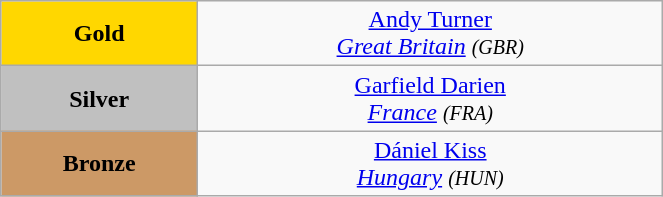<table class="wikitable" style=" text-align:center; " width="35%">
<tr>
<td bgcolor="gold"><strong>Gold</strong></td>
<td> <a href='#'>Andy Turner</a><br><em><a href='#'>Great Britain</a> <small>(GBR)</small></em></td>
</tr>
<tr>
<td bgcolor="silver"><strong>Silver</strong></td>
<td> <a href='#'>Garfield Darien</a><br><em><a href='#'>France</a> <small>(FRA)</small></em></td>
</tr>
<tr>
<td bgcolor="CC9966"><strong>Bronze</strong></td>
<td> <a href='#'>Dániel Kiss</a><br><em><a href='#'>Hungary</a> <small>(HUN)</small></em></td>
</tr>
</table>
